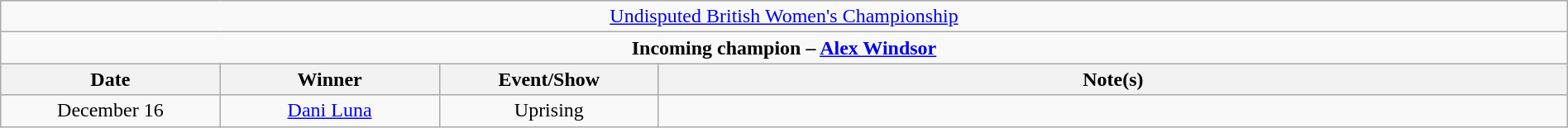<table class="wikitable" style="text-align:center; width:100%;">
<tr>
<td colspan="5" style="text-align: center;"><a href='#'>Undisputed British Women's Championship</a></td>
</tr>
<tr>
<td colspan="5" style="text-align: center;"><strong>Incoming champion – <a href='#'>Alex Windsor</a></strong></td>
</tr>
<tr>
<th width=14%>Date</th>
<th width=14%>Winner</th>
<th width=14%>Event/Show</th>
<th width=58%>Note(s)</th>
</tr>
<tr>
<td>December 16</td>
<td><a href='#'>Dani Luna</a></td>
<td>Uprising</td>
<td></td>
</tr>
</table>
